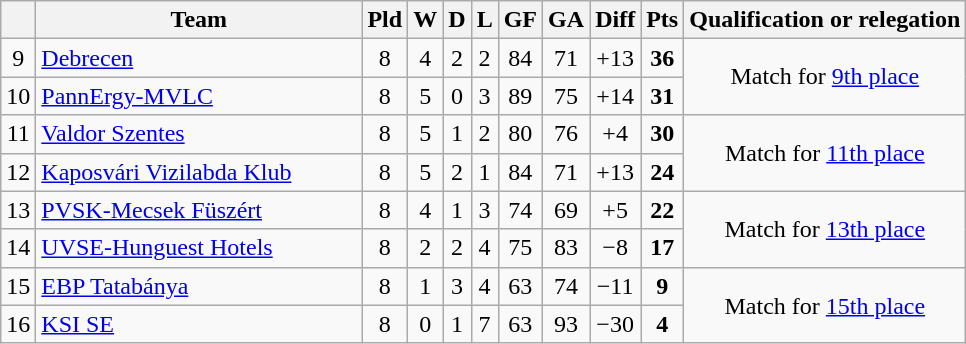<table class="wikitable sortable" style="text-align:center">
<tr>
<th></th>
<th width="210">Team</th>
<th>Pld</th>
<th>W</th>
<th>D</th>
<th>L</th>
<th>GF</th>
<th>GA</th>
<th>Diff</th>
<th>Pts</th>
<th>Qualification or relegation</th>
</tr>
<tr>
<td>9</td>
<td align=left> <a href='#'>Debrecen</a></td>
<td>8</td>
<td>4</td>
<td>2</td>
<td>2</td>
<td>84</td>
<td>71</td>
<td>+13</td>
<td><strong>36</strong></td>
<td rowspan="2">Match for <a href='#'>9th place</a></td>
</tr>
<tr>
<td>10</td>
<td align=left> <a href='#'>PannErgy-MVLC</a></td>
<td>8</td>
<td>5</td>
<td>0</td>
<td>3</td>
<td>89</td>
<td>75</td>
<td>+14</td>
<td><strong>31</strong></td>
</tr>
<tr>
<td>11</td>
<td align=left> <a href='#'>Valdor Szentes</a></td>
<td>8</td>
<td>5</td>
<td>1</td>
<td>2</td>
<td>80</td>
<td>76</td>
<td>+4</td>
<td><strong>30</strong></td>
<td rowspan="2">Match for <a href='#'>11th place</a></td>
</tr>
<tr>
<td>12</td>
<td align=left> <a href='#'>Kaposvári Vizilabda Klub</a></td>
<td>8</td>
<td>5</td>
<td>2</td>
<td>1</td>
<td>84</td>
<td>71</td>
<td>+13</td>
<td><strong>24</strong></td>
</tr>
<tr>
<td>13</td>
<td align=left> <a href='#'>PVSK-Mecsek Füszért</a></td>
<td>8</td>
<td>4</td>
<td>1</td>
<td>3</td>
<td>74</td>
<td>69</td>
<td>+5</td>
<td><strong>22</strong></td>
<td rowspan="2">Match for <a href='#'>13th place</a></td>
</tr>
<tr>
<td>14</td>
<td align=left> <a href='#'>UVSE-Hunguest Hotels</a></td>
<td>8</td>
<td>2</td>
<td>2</td>
<td>4</td>
<td>75</td>
<td>83</td>
<td>−8</td>
<td><strong>17</strong></td>
</tr>
<tr>
<td>15</td>
<td align=left> <a href='#'>EBP Tatabánya</a></td>
<td>8</td>
<td>1</td>
<td>3</td>
<td>4</td>
<td>63</td>
<td>74</td>
<td>−11</td>
<td><strong>9</strong></td>
<td rowspan="2">Match for <a href='#'>15th place</a></td>
</tr>
<tr>
<td>16</td>
<td align=left> <a href='#'>KSI SE</a></td>
<td>8</td>
<td>0</td>
<td>1</td>
<td>7</td>
<td>63</td>
<td>93</td>
<td>−30</td>
<td><strong>4</strong></td>
</tr>
</table>
